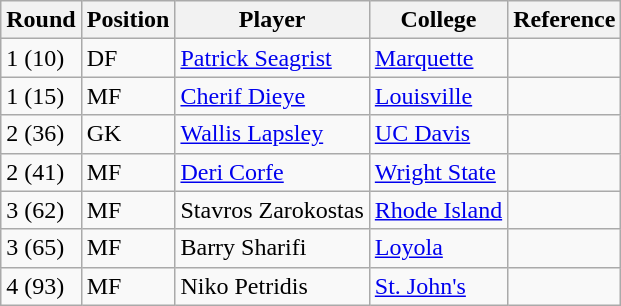<table class="wikitable">
<tr>
<th>Round</th>
<th>Position</th>
<th>Player</th>
<th>College</th>
<th>Reference</th>
</tr>
<tr>
<td>1 (10)</td>
<td>DF</td>
<td> <a href='#'>Patrick Seagrist</a></td>
<td><a href='#'>Marquette</a></td>
<td></td>
</tr>
<tr>
<td>1 (15)</td>
<td>MF</td>
<td> <a href='#'>Cherif Dieye</a></td>
<td><a href='#'>Louisville</a></td>
<td></td>
</tr>
<tr>
<td>2 (36)</td>
<td>GK</td>
<td> <a href='#'>Wallis Lapsley</a></td>
<td><a href='#'>UC Davis</a></td>
<td></td>
</tr>
<tr>
<td>2 (41)</td>
<td>MF</td>
<td> <a href='#'>Deri Corfe</a></td>
<td><a href='#'>Wright State</a></td>
<td></td>
</tr>
<tr>
<td>3 (62)</td>
<td>MF</td>
<td> Stavros Zarokostas</td>
<td><a href='#'>Rhode Island</a></td>
<td></td>
</tr>
<tr>
<td>3 (65)</td>
<td>MF</td>
<td> Barry Sharifi</td>
<td><a href='#'>Loyola</a></td>
<td></td>
</tr>
<tr>
<td>4 (93)</td>
<td>MF</td>
<td> Niko Petridis</td>
<td><a href='#'>St. John's</a></td>
<td></td>
</tr>
</table>
